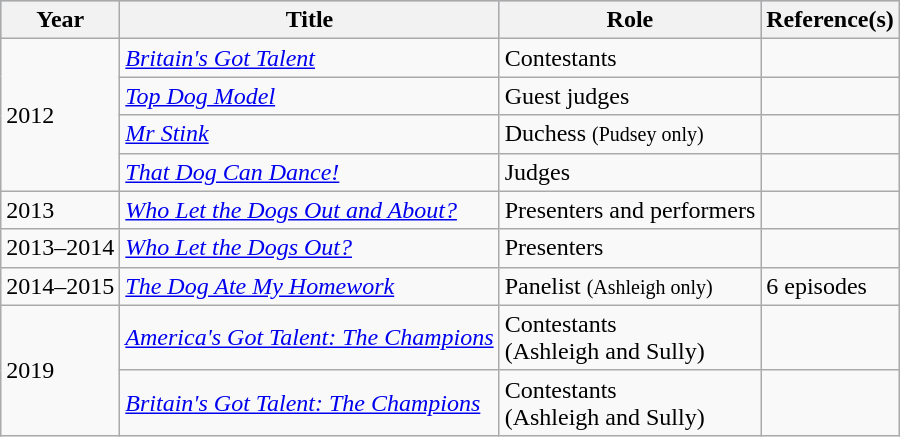<table class="wikitable">
<tr style="background:#b0c4de; text-align:center;">
<th>Year</th>
<th>Title</th>
<th>Role</th>
<th>Reference(s)</th>
</tr>
<tr>
<td rowspan=4>2012</td>
<td><em><a href='#'>Britain's Got Talent</a></em></td>
<td>Contestants</td>
<td></td>
</tr>
<tr>
<td><em><a href='#'>Top Dog Model</a></em></td>
<td>Guest judges</td>
<td></td>
</tr>
<tr>
<td><em><a href='#'>Mr Stink</a></em></td>
<td>Duchess <small>(Pudsey only)</small></td>
<td></td>
</tr>
<tr>
<td><em><a href='#'>That Dog Can Dance!</a></em></td>
<td>Judges</td>
<td></td>
</tr>
<tr>
<td>2013</td>
<td><em><a href='#'>Who Let the Dogs Out and About?</a></em></td>
<td>Presenters and performers</td>
<td></td>
</tr>
<tr>
<td>2013–2014</td>
<td><em><a href='#'>Who Let the Dogs Out?</a></em></td>
<td>Presenters</td>
<td></td>
</tr>
<tr>
<td>2014–2015</td>
<td><em><a href='#'>The Dog Ate My Homework</a></em></td>
<td>Panelist <small>(Ashleigh only)</small></td>
<td>6 episodes</td>
</tr>
<tr>
<td rowspan="2">2019</td>
<td><em><a href='#'>America's Got Talent: The Champions</a></em></td>
<td>Contestants<br>(Ashleigh and Sully)</td>
</tr>
<tr>
<td><em><a href='#'>Britain's Got Talent: The Champions</a></em></td>
<td>Contestants<br>(Ashleigh and Sully)</td>
<td></td>
</tr>
</table>
